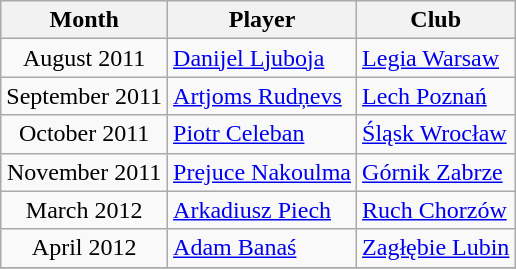<table class="wikitable" style="text-align:center">
<tr>
<th>Month</th>
<th>Player</th>
<th>Club</th>
</tr>
<tr>
<td>August 2011</td>
<td style="text-align:left"> <a href='#'>Danijel Ljuboja</a></td>
<td style="text-align:left"><a href='#'>Legia Warsaw</a></td>
</tr>
<tr>
<td>September 2011</td>
<td style="text-align:left"> <a href='#'>Artjoms Rudņevs</a></td>
<td style="text-align:left"><a href='#'>Lech Poznań</a></td>
</tr>
<tr>
<td>October 2011</td>
<td style="text-align:left"> <a href='#'>Piotr Celeban</a></td>
<td style="text-align:left"><a href='#'>Śląsk Wrocław</a></td>
</tr>
<tr>
<td>November 2011</td>
<td style="text-align:left"> <a href='#'>Prejuce Nakoulma</a></td>
<td style="text-align:left"><a href='#'>Górnik Zabrze</a></td>
</tr>
<tr>
<td>March 2012</td>
<td style="text-align:left"> <a href='#'>Arkadiusz Piech</a></td>
<td style="text-align:left"><a href='#'>Ruch Chorzów</a></td>
</tr>
<tr>
<td>April 2012</td>
<td style="text-align:left"> <a href='#'>Adam Banaś</a></td>
<td style="text-align:left"><a href='#'>Zagłębie Lubin</a></td>
</tr>
<tr>
</tr>
</table>
